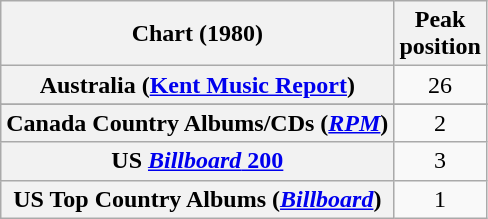<table class="wikitable sortable plainrowheaders" style="text-align:center">
<tr>
<th>Chart (1980)</th>
<th>Peak<br>position</th>
</tr>
<tr>
<th scope="row">Australia (<a href='#'>Kent Music Report</a>)</th>
<td>26</td>
</tr>
<tr>
</tr>
<tr>
<th scope="row">Canada Country Albums/CDs (<em><a href='#'>RPM</a></em>)</th>
<td>2</td>
</tr>
<tr>
<th scope="row">US <a href='#'><em>Billboard</em> 200</a></th>
<td>3</td>
</tr>
<tr>
<th scope="row">US Top Country Albums (<em><a href='#'>Billboard</a></em>)</th>
<td>1</td>
</tr>
</table>
